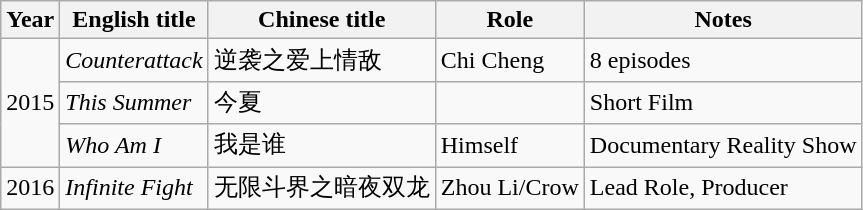<table class="wikitable">
<tr>
<th>Year</th>
<th>English title</th>
<th>Chinese title</th>
<th>Role</th>
<th>Notes</th>
</tr>
<tr>
<td rowspan=3>2015</td>
<td><em>Counterattack</em></td>
<td>逆袭之爱上情敌</td>
<td>Chi Cheng</td>
<td>8 episodes</td>
</tr>
<tr>
<td><em>This Summer</em></td>
<td>今夏</td>
<td></td>
<td>Short Film</td>
</tr>
<tr>
<td><em>Who Am I</em></td>
<td>我是谁</td>
<td>Himself</td>
<td>Documentary Reality Show</td>
</tr>
<tr>
<td>2016</td>
<td><em>Infinite Fight</em></td>
<td>无限斗界之暗夜双龙</td>
<td>Zhou Li/Crow</td>
<td>Lead Role, Producer</td>
</tr>
</table>
